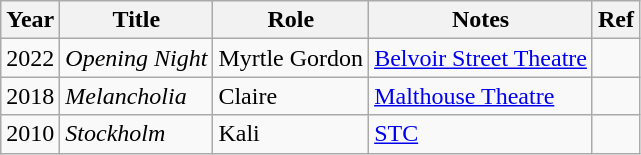<table class="wikitable sortable">
<tr>
<th>Year</th>
<th>Title</th>
<th>Role</th>
<th>Notes</th>
<th>Ref</th>
</tr>
<tr>
<td>2022</td>
<td><em>Opening Night</em></td>
<td>Myrtle Gordon</td>
<td><a href='#'>Belvoir Street Theatre</a></td>
<td></td>
</tr>
<tr>
<td>2018</td>
<td><em>Melancholia</em></td>
<td>Claire</td>
<td><a href='#'>Malthouse Theatre</a></td>
<td></td>
</tr>
<tr>
<td>2010</td>
<td><em>Stockholm</em></td>
<td>Kali</td>
<td><a href='#'>STC</a></td>
<td></td>
</tr>
</table>
